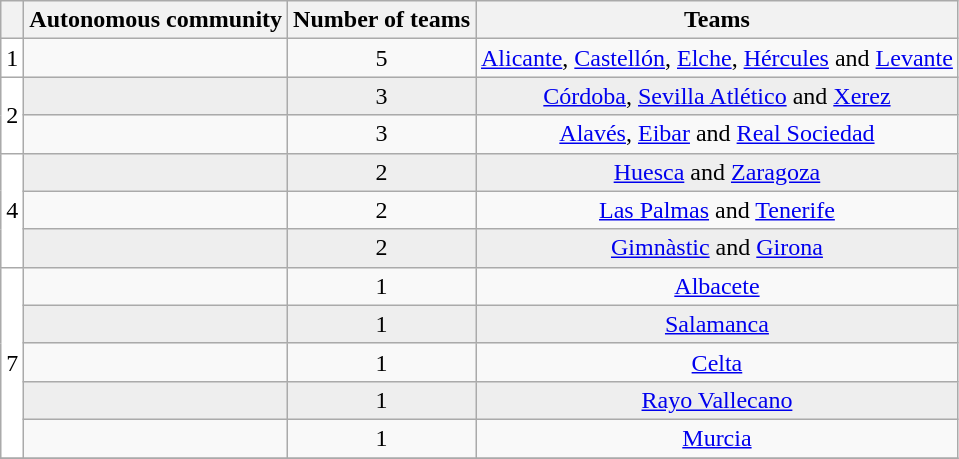<table class="wikitable">
<tr>
<th></th>
<th>Autonomous community</th>
<th>Number of teams</th>
<th>Teams</th>
</tr>
<tr>
<td rowspan=1 bgcolor=white>1</td>
<td></td>
<td align=center>5</td>
<td align=center><a href='#'>Alicante</a>, <a href='#'>Castellón</a>, <a href='#'>Elche</a>, <a href='#'>Hércules</a> and <a href='#'>Levante</a></td>
</tr>
<tr bgcolor="EEEEEE">
<td rowspan=2 bgcolor=white>2</td>
<td></td>
<td align=center>3</td>
<td align=center><a href='#'>Córdoba</a>, <a href='#'>Sevilla Atlético</a> and <a href='#'>Xerez</a></td>
</tr>
<tr>
<td></td>
<td align=center>3</td>
<td align=center><a href='#'>Alavés</a>, <a href='#'>Eibar</a> and <a href='#'>Real Sociedad</a></td>
</tr>
<tr bgcolor="EEEEEE">
<td rowspan=3 bgcolor=white>4</td>
<td></td>
<td align=center>2</td>
<td align=center><a href='#'>Huesca</a> and <a href='#'>Zaragoza</a></td>
</tr>
<tr>
<td></td>
<td align=center>2</td>
<td align=center><a href='#'>Las Palmas</a> and <a href='#'>Tenerife</a></td>
</tr>
<tr bgcolor="EEEEEE">
<td></td>
<td align=center>2</td>
<td align=center><a href='#'>Gimnàstic</a> and <a href='#'>Girona</a></td>
</tr>
<tr>
<td rowspan=5 bgcolor=white>7</td>
<td></td>
<td align=center>1</td>
<td align=center><a href='#'>Albacete</a></td>
</tr>
<tr bgcolor="EEEEEE">
<td></td>
<td align=center>1</td>
<td align=center><a href='#'>Salamanca</a></td>
</tr>
<tr>
<td></td>
<td align=center>1</td>
<td align=center><a href='#'>Celta</a></td>
</tr>
<tr bgcolor="EEEEEE">
<td></td>
<td align=center>1</td>
<td align=center><a href='#'>Rayo Vallecano</a></td>
</tr>
<tr>
<td></td>
<td align=center>1</td>
<td align=center><a href='#'>Murcia</a></td>
</tr>
<tr>
</tr>
</table>
